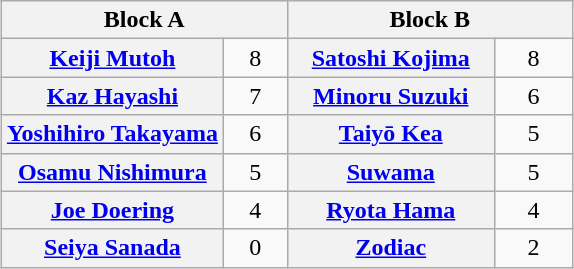<table class="wikitable" style="margin: 1em auto 1em auto;text-align:center">
<tr>
<th colspan="2" style="width:50%">Block A</th>
<th colspan="2" style="width:50%">Block B</th>
</tr>
<tr>
<th><a href='#'>Keiji Mutoh</a></th>
<td style="width:35px">8</td>
<th><a href='#'>Satoshi Kojima</a></th>
<td style="width:35px">8</td>
</tr>
<tr>
<th><a href='#'>Kaz Hayashi</a></th>
<td>7</td>
<th><a href='#'>Minoru Suzuki</a></th>
<td>6</td>
</tr>
<tr>
<th><a href='#'>Yoshihiro Takayama</a></th>
<td>6</td>
<th><a href='#'>Taiyō Kea</a></th>
<td>5</td>
</tr>
<tr>
<th><a href='#'>Osamu Nishimura</a></th>
<td>5</td>
<th><a href='#'>Suwama</a></th>
<td>5</td>
</tr>
<tr>
<th><a href='#'>Joe Doering</a></th>
<td>4</td>
<th><a href='#'>Ryota Hama</a></th>
<td>4</td>
</tr>
<tr>
<th><a href='#'>Seiya Sanada</a></th>
<td>0</td>
<th><a href='#'>Zodiac</a></th>
<td>2</td>
</tr>
</table>
